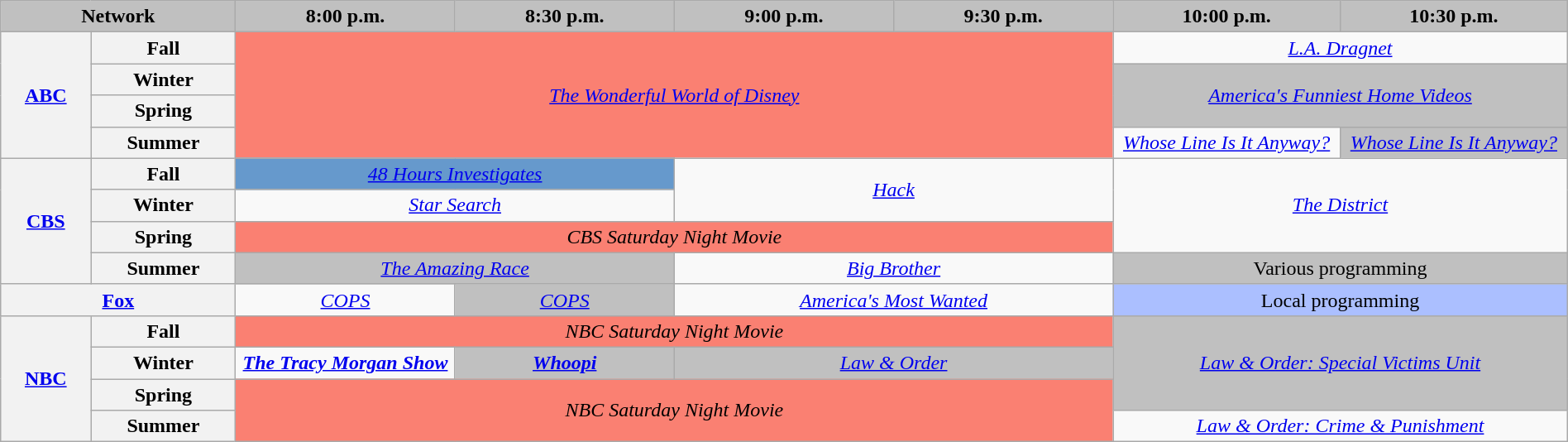<table class="wikitable" style="width:100%;margin-right:0;text-align:center">
<tr>
<th colspan="2" style="background-color:#C0C0C0;text-align:center;width:15%;">Network</th>
<th style="background-color:#C0C0C0;text-align:center;width:14%;">8:00 p.m.</th>
<th style="background-color:#C0C0C0;text-align:center;width:14%;">8:30 p.m.</th>
<th style="background-color:#C0C0C0;text-align:center;width:14%;">9:00 p.m.</th>
<th style="background-color:#C0C0C0;text-align:center;width:14%;">9:30 p.m.</th>
<th style="background-color:#C0C0C0;text-align:center">10:00 p.m.</th>
<th style="background-color:#C0C0C0;text-align:center">10:30 p.m.</th>
</tr>
<tr>
<th rowspan="4"><a href='#'>ABC</a></th>
<th>Fall</th>
<td colspan="4" rowspan="4" style="background:#FA8072;"><em><a href='#'>The Wonderful World of Disney</a></em></td>
<td colspan="2"><em><a href='#'>L.A. Dragnet</a></em></td>
</tr>
<tr>
<th>Winter</th>
<td colspan="2" rowspan="2" style="background:#C0C0C0;"><em><a href='#'>America's Funniest Home Videos</a></em> </td>
</tr>
<tr>
<th>Spring</th>
</tr>
<tr>
<th>Summer</th>
<td><em><a href='#'>Whose Line Is It Anyway?</a></em></td>
<td style="background:#C0C0C0;"><em><a href='#'>Whose Line Is It Anyway?</a></em> </td>
</tr>
<tr>
<th rowspan="4"><a href='#'>CBS</a></th>
<th>Fall</th>
<td colspan="2" style="background:#6699CC;"><em><a href='#'>48 Hours Investigates</a></em></td>
<td rowspan="2" colspan="2"><em><a href='#'>Hack</a></em></td>
<td rowspan="3" colspan="2"><em><a href='#'>The District</a></em></td>
</tr>
<tr>
<th>Winter</th>
<td colspan="2"><em><a href='#'>Star Search</a></em></td>
</tr>
<tr>
<th>Spring</th>
<td colspan="4" style="background:#FA8072;"><em>CBS Saturday Night Movie</em></td>
</tr>
<tr>
<th>Summer</th>
<td colspan="2" style="background:#C0C0C0;"><em><a href='#'>The Amazing Race</a></em> </td>
<td colspan="2"><em><a href='#'>Big Brother</a></em></td>
<td colspan="2" style="background:#C0C0C0;">Various programming</td>
</tr>
<tr>
<th colspan="2"><a href='#'>Fox</a></th>
<td><em><a href='#'>COPS</a></em></td>
<td style="background:#C0C0C0;"><em><a href='#'>COPS</a></em> </td>
<td colspan="2"><em><a href='#'>America's Most Wanted</a></em></td>
<td colspan="2" style="background:#abbfff;">Local programming</td>
</tr>
<tr>
<th rowspan="4"><a href='#'>NBC</a></th>
<th>Fall</th>
<td colspan="4" style="background:#FA8072;"><em>NBC Saturday Night Movie</em></td>
<td rowspan="3" colspan="2" style="background:#C0C0C0;"><em><a href='#'>Law & Order: Special Victims Unit</a></em> </td>
</tr>
<tr>
<th>Winter</th>
<td><strong><em><a href='#'>The Tracy Morgan Show</a></em></strong></td>
<td style="background:#C0C0C0;"><strong><em><a href='#'>Whoopi</a></em></strong> </td>
<td colspan="2" style="background:#C0C0C0;"><em><a href='#'>Law & Order</a></em> </td>
</tr>
<tr>
<th>Spring</th>
<td colspan="4" rowspan="2" style="background:#FA8072;"><em>NBC Saturday Night Movie</em></td>
</tr>
<tr>
<th>Summer</th>
<td colspan="2"><em><a href='#'>Law & Order: Crime & Punishment</a></em></td>
</tr>
</table>
